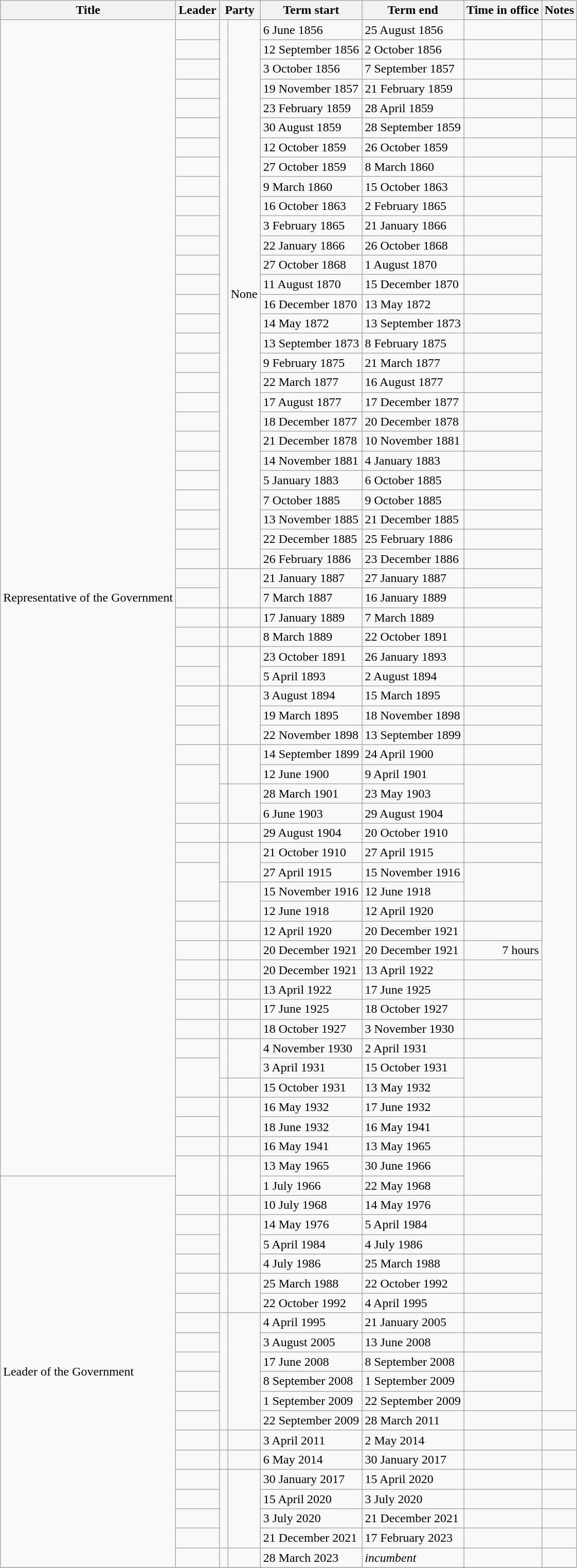<table class="wikitable sortable">
<tr>
<th>Title</th>
<th>Leader</th>
<th colspan="2">Party</th>
<th>Term start</th>
<th>Term end</th>
<th>Time in office</th>
<th class="unsortable">Notes</th>
</tr>
<tr>
<td rowspan="59">Representative of the Government</td>
<td></td>
<td rowspan="28"></td>
<td rowspan="28">None</td>
<td>6 June 1856</td>
<td>25 August 1856</td>
<td align=right></td>
</tr>
<tr>
<td></td>
<td>12 September 1856</td>
<td>2 October 1856</td>
<td align=right></td>
<td></td>
</tr>
<tr>
<td></td>
<td>3 October 1856</td>
<td>7 September 1857</td>
<td align=right></td>
</tr>
<tr>
<td></td>
<td>19 November 1857</td>
<td>21 February 1859</td>
<td align=right></td>
<td></td>
</tr>
<tr>
<td></td>
<td>23 February 1859</td>
<td>28 April 1859</td>
<td align=right></td>
<td></td>
</tr>
<tr>
<td></td>
<td>30 August 1859</td>
<td>28 September 1859</td>
<td align=right></td>
<td></td>
</tr>
<tr>
<td></td>
<td>12 October 1859</td>
<td>26 October 1859</td>
<td align=right></td>
<td></td>
</tr>
<tr>
<td></td>
<td>27 October 1859</td>
<td>8 March 1860</td>
<td align=right></td>
</tr>
<tr>
<td></td>
<td>9 March 1860</td>
<td>15 October 1863</td>
<td align=right></td>
</tr>
<tr>
<td></td>
<td>16 October 1863</td>
<td>2 February 1865</td>
<td align=right></td>
</tr>
<tr>
<td></td>
<td>3 February 1865</td>
<td>21 January 1866</td>
<td align=right></td>
</tr>
<tr>
<td></td>
<td>22 January 1866</td>
<td>26 October 1868</td>
<td align=right></td>
</tr>
<tr>
<td></td>
<td>27 October 1868</td>
<td>1 August 1870</td>
<td align=right></td>
</tr>
<tr>
<td></td>
<td>11 August 1870</td>
<td>15 December 1870</td>
<td align=right></td>
</tr>
<tr>
<td></td>
<td>16 December 1870</td>
<td>13 May 1872</td>
<td align=right></td>
</tr>
<tr>
<td></td>
<td>14 May 1872</td>
<td>13 September 1873</td>
<td align=right></td>
</tr>
<tr>
<td></td>
<td>13 September 1873</td>
<td>8 February 1875</td>
<td align=right></td>
</tr>
<tr>
<td></td>
<td>9 February 1875</td>
<td>21 March 1877</td>
<td align=right></td>
</tr>
<tr>
<td></td>
<td>22 March 1877</td>
<td>16 August 1877</td>
<td align=right></td>
</tr>
<tr>
<td></td>
<td>17 August 1877</td>
<td>17 December 1877</td>
<td align=right></td>
</tr>
<tr>
<td></td>
<td>18 December 1877</td>
<td>20 December 1878</td>
<td align=right></td>
</tr>
<tr>
<td></td>
<td>21 December 1878</td>
<td>10 November 1881</td>
<td align=right></td>
</tr>
<tr>
<td></td>
<td>14 November 1881</td>
<td>4 January 1883</td>
<td align=right></td>
</tr>
<tr>
<td></td>
<td>5 January 1883</td>
<td>6 October 1885</td>
<td align=right></td>
</tr>
<tr>
<td></td>
<td>7 October 1885</td>
<td>9 October 1885</td>
<td align=right></td>
</tr>
<tr>
<td></td>
<td>13 November 1885</td>
<td>21 December 1885</td>
<td align=right></td>
</tr>
<tr>
<td></td>
<td>22 December 1885</td>
<td>25 February 1886</td>
<td align=right></td>
</tr>
<tr>
<td></td>
<td>26 February 1886</td>
<td>23 December 1886</td>
<td align=right></td>
</tr>
<tr>
<td></td>
<td rowspan="2" > </td>
<td rowspan="2"></td>
<td>21 January 1887</td>
<td>27 January 1887</td>
<td align=right></td>
</tr>
<tr>
<td></td>
<td>7 March 1887</td>
<td>16 January 1889</td>
<td align=right></td>
</tr>
<tr>
<td></td>
<td> </td>
<td></td>
<td>17 January 1889</td>
<td>7 March 1889</td>
<td align=right></td>
</tr>
<tr>
<td></td>
<td> </td>
<td></td>
<td>8 March 1889</td>
<td>22 October 1891</td>
<td align=right></td>
</tr>
<tr>
<td></td>
<td rowspan="2" > </td>
<td rowspan="2"></td>
<td>23 October 1891</td>
<td>26 January 1893</td>
<td align=right></td>
</tr>
<tr>
<td></td>
<td>5 April 1893</td>
<td>2 August 1894</td>
<td align=right></td>
</tr>
<tr>
<td></td>
<td rowspan="3" > </td>
<td rowspan="3"></td>
<td>3 August 1894</td>
<td>15 March 1895</td>
<td align=right></td>
</tr>
<tr>
<td></td>
<td>19 March 1895</td>
<td>18 November 1898</td>
<td align=right></td>
</tr>
<tr>
<td></td>
<td>22 November 1898</td>
<td>13 September 1899</td>
<td align=right></td>
</tr>
<tr>
<td></td>
<td rowspan="2" > </td>
<td rowspan="2"></td>
<td>14 September 1899</td>
<td>24 April 1900</td>
<td align=right></td>
</tr>
<tr>
<td rowspan="2"></td>
<td>12 June 1900</td>
<td>9 April 1901</td>
<td rowspan=2 align=right></td>
</tr>
<tr>
<td rowspan="2" > </td>
<td rowspan="2"></td>
<td>28 March 1901</td>
<td>23 May 1903</td>
</tr>
<tr>
<td></td>
<td>6 June 1903</td>
<td>29 August 1904</td>
<td align=right></td>
</tr>
<tr>
<td></td>
<td> </td>
<td></td>
<td>29 August 1904</td>
<td>20 October 1910</td>
<td align=right></td>
</tr>
<tr>
<td></td>
<td rowspan="2" > </td>
<td rowspan="2"></td>
<td>21 October 1910</td>
<td>27 April 1915</td>
<td align=right></td>
</tr>
<tr>
<td rowspan="2"></td>
<td>27 April 1915</td>
<td>15 November 1916</td>
<td rowspan=2 align=right></td>
</tr>
<tr>
<td rowspan="2" > </td>
<td rowspan="2"></td>
<td>15 November 1916</td>
<td>12 June 1918</td>
</tr>
<tr>
<td></td>
<td>12 June 1918</td>
<td>12 April 1920</td>
<td></td>
</tr>
<tr>
<td></td>
<td> </td>
<td></td>
<td>12 April 1920</td>
<td>20 December 1921</td>
<td align=right></td>
</tr>
<tr>
<td></td>
<td> </td>
<td></td>
<td>20 December 1921</td>
<td>20 December 1921</td>
<td align=right> 7 hours</td>
</tr>
<tr>
<td></td>
<td> </td>
<td></td>
<td>20 December 1921</td>
<td>13 April 1922</td>
<td align=right></td>
</tr>
<tr>
<td></td>
<td> </td>
<td></td>
<td>13 April 1922</td>
<td>17 June 1925</td>
<td align=right></td>
</tr>
<tr>
<td></td>
<td> </td>
<td></td>
<td>17 June 1925</td>
<td>18 October 1927</td>
<td align=right></td>
</tr>
<tr>
<td></td>
<td> </td>
<td></td>
<td>18 October 1927</td>
<td>3 November 1930</td>
<td align=right></td>
</tr>
<tr>
<td></td>
<td rowspan="2" > </td>
<td rowspan="2"></td>
<td>4 November 1930</td>
<td>2 April 1931</td>
<td align=right></td>
</tr>
<tr>
<td rowspan="2"></td>
<td>3 April 1931</td>
<td>15 October 1931</td>
<td rowspan=2 align=right></td>
</tr>
<tr>
<td> </td>
<td></td>
<td>15 October 1931</td>
<td>13 May 1932</td>
</tr>
<tr>
<td></td>
<td rowspan="2" > </td>
<td rowspan="2"></td>
<td>16 May 1932</td>
<td>17 June 1932</td>
<td align=right></td>
</tr>
<tr>
<td></td>
<td>18 June 1932</td>
<td>16 May 1941</td>
<td align=right></td>
</tr>
<tr>
<td></td>
<td> </td>
<td></td>
<td>16 May 1941</td>
<td>13 May 1965</td>
<td align=right><strong></strong></td>
</tr>
<tr>
<td rowspan="2"></td>
<td rowspan="2" > </td>
<td rowspan="2"></td>
<td>13 May 1965</td>
<td>30 June 1966</td>
<td rowspan="2" align=right></td>
</tr>
<tr>
<td rowspan="20">Leader of the Government</td>
<td>1 July 1966</td>
<td>22 May 1968</td>
</tr>
<tr>
<td></td>
<td> </td>
<td></td>
<td>10 July 1968</td>
<td>14 May 1976</td>
<td align=right></td>
</tr>
<tr>
<td></td>
<td rowspan="3" > </td>
<td rowspan="3"></td>
<td>14 May 1976</td>
<td>5 April 1984</td>
<td align=right></td>
</tr>
<tr>
<td></td>
<td>5 April 1984</td>
<td>4 July 1986</td>
<td align=right></td>
</tr>
<tr>
<td></td>
<td>4 July 1986</td>
<td>25 March 1988</td>
<td align=right></td>
</tr>
<tr>
<td></td>
<td rowspan="2" > </td>
<td rowspan="2"></td>
<td>25 March 1988</td>
<td>22 October 1992</td>
<td align=right></td>
</tr>
<tr>
<td></td>
<td>22 October 1992</td>
<td>4 April 1995</td>
<td align=right></td>
</tr>
<tr>
<td></td>
<td rowspan="6" > </td>
<td rowspan="6"></td>
<td>4 April 1995</td>
<td>21 January 2005</td>
<td align=right></td>
</tr>
<tr>
<td></td>
<td>3 August 2005</td>
<td>13 June 2008</td>
<td align=right></td>
</tr>
<tr>
<td> </td>
<td>17 June 2008</td>
<td>8 September 2008</td>
<td align=right></td>
</tr>
<tr>
<td></td>
<td>8 September 2008</td>
<td>1 September 2009</td>
<td align=right></td>
</tr>
<tr>
<td> </td>
<td>1 September 2009</td>
<td>22 September 2009</td>
<td align=right></td>
</tr>
<tr>
<td></td>
<td>22 September 2009</td>
<td>28 March 2011</td>
<td align=right></td>
<td></td>
</tr>
<tr>
<td></td>
<td> </td>
<td></td>
<td>3 April 2011</td>
<td>2 May 2014</td>
<td align=right></td>
<td></td>
</tr>
<tr>
<td></td>
<td> </td>
<td></td>
<td>6 May 2014</td>
<td>30 January 2017</td>
<td align=right></td>
<td></td>
</tr>
<tr>
<td></td>
<td rowspan="4" > </td>
<td rowspan="4"></td>
<td>30 January 2017</td>
<td>15 April 2020</td>
<td align=right></td>
<td></td>
</tr>
<tr>
<td></td>
<td>15 April 2020</td>
<td>3 July 2020</td>
<td align=right></td>
<td></td>
</tr>
<tr>
<td></td>
<td>3 July 2020</td>
<td>21 December 2021</td>
<td align=right></td>
<td></td>
</tr>
<tr>
<td></td>
<td>21 December 2021</td>
<td>17 February 2023</td>
<td align=right></td>
<td></td>
</tr>
<tr>
<td></td>
<td> </td>
<td></td>
<td>28 March 2023</td>
<td><em>incumbent</em></td>
<td align=right></td>
<td></td>
</tr>
<tr>
</tr>
</table>
